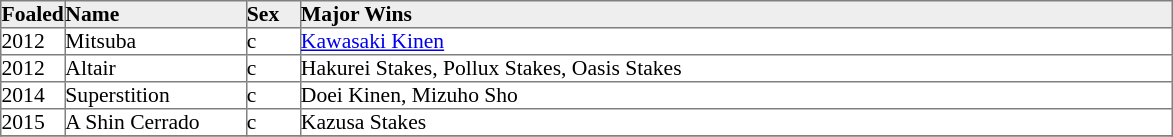<table border="1" cellpadding="0" style="border-collapse: collapse; font-size:90%">
<tr style="background:#eee;">
<td style="width:35px;"><strong>Foaled</strong></td>
<td style="width:120px;"><strong>Name</strong></td>
<td style="width:35px;"><strong>Sex</strong></td>
<td style="width:580px;"><strong>Major Wins</strong></td>
</tr>
<tr>
<td>2012</td>
<td>Mitsuba</td>
<td>c</td>
<td><a href='#'>Kawasaki Kinen</a></td>
</tr>
<tr>
<td>2012</td>
<td>Altair</td>
<td>c</td>
<td>Hakurei Stakes, Pollux Stakes, Oasis Stakes</td>
</tr>
<tr>
<td>2014</td>
<td>Superstition</td>
<td>c</td>
<td>Doei Kinen, Mizuho Sho</td>
</tr>
<tr>
<td>2015</td>
<td>A Shin Cerrado</td>
<td>c</td>
<td>Kazusa Stakes</td>
</tr>
<tr>
</tr>
</table>
